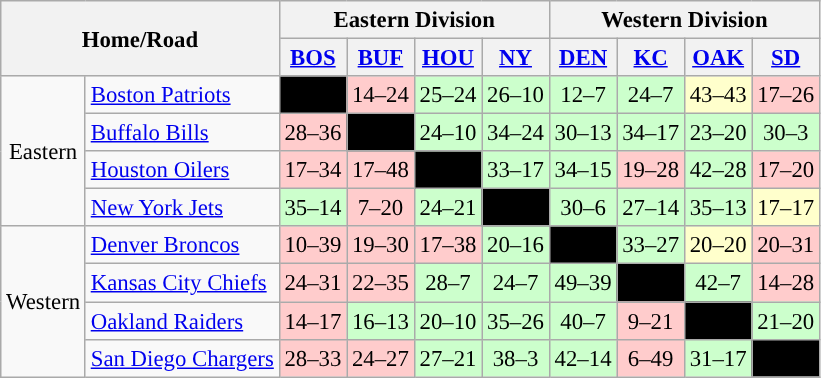<table class="wikitable" style="font-size:95%; text-align:center">
<tr>
<th colspan="2" rowspan=2>Home/Road</th>
<th colspan="4">Eastern Division</th>
<th colspan="4">Western Division</th>
</tr>
<tr>
<th><a href='#'>BOS</a></th>
<th><a href='#'>BUF</a></th>
<th><a href='#'>HOU</a></th>
<th><a href='#'>NY</a></th>
<th><a href='#'>DEN</a></th>
<th><a href='#'>KC</a></th>
<th><a href='#'>OAK</a></th>
<th><a href='#'>SD</a></th>
</tr>
<tr>
<td rowspan="4">Eastern</td>
<td align="left"><a href='#'>Boston Patriots</a></td>
<td style="background:#000"></td>
<td style="background:#fcc">14–24</td>
<td style="background:#cfc">25–24</td>
<td style="background:#cfc">26–10</td>
<td style="background:#cfc">12–7</td>
<td style="background:#cfc">24–7</td>
<td style="background:#ffc">43–43</td>
<td style="background:#fcc">17–26</td>
</tr>
<tr>
<td align="left"><a href='#'>Buffalo Bills</a></td>
<td style="background:#fcc">28–36</td>
<td style="background:#000"></td>
<td style="background:#cfc">24–10</td>
<td style="background:#cfc">34–24</td>
<td style="background:#cfc">30–13</td>
<td style="background:#cfc">34–17</td>
<td style="background:#cfc">23–20</td>
<td style="background:#cfc">30–3</td>
</tr>
<tr>
<td align="left"><a href='#'>Houston Oilers</a></td>
<td style="background:#fcc">17–34</td>
<td style="background:#fcc">17–48</td>
<td style="background:#000"></td>
<td style="background:#cfc">33–17</td>
<td style="background:#cfc">34–15</td>
<td style="background:#fcc">19–28</td>
<td style="background:#cfc">42–28</td>
<td style="background:#fcc">17–20</td>
</tr>
<tr>
<td align="left"><a href='#'>New York Jets</a></td>
<td style="background:#cfc">35–14</td>
<td style="background:#fcc">7–20</td>
<td style="background:#cfc">24–21</td>
<td style="background:#000"></td>
<td style="background:#cfc">30–6</td>
<td style="background:#cfc">27–14</td>
<td style="background:#cfc">35–13</td>
<td style="background:#ffc">17–17</td>
</tr>
<tr>
<td rowspan="4">Western</td>
<td align="left"><a href='#'>Denver Broncos</a></td>
<td style="background:#fcc">10–39</td>
<td style="background:#fcc">19–30</td>
<td style="background:#fcc">17–38</td>
<td style="background:#cfc">20–16</td>
<td style="background:#000"></td>
<td style="background:#cfc">33–27</td>
<td style="background:#ffc">20–20</td>
<td style="background:#fcc">20–31</td>
</tr>
<tr>
<td align="left"><a href='#'>Kansas City Chiefs</a></td>
<td style="background:#fcc">24–31</td>
<td style="background:#fcc">22–35</td>
<td style="background:#cfc">28–7</td>
<td style="background:#cfc">24–7</td>
<td style="background:#cfc">49–39</td>
<td style="background:#000"></td>
<td style="background:#cfc">42–7</td>
<td style="background:#fcc">14–28</td>
</tr>
<tr>
<td align="left"><a href='#'>Oakland Raiders</a></td>
<td style="background:#fcc">14–17</td>
<td style="background:#cfc">16–13</td>
<td style="background:#cfc">20–10</td>
<td style="background:#cfc">35–26</td>
<td style="background:#cfc">40–7</td>
<td style="background:#fcc">9–21</td>
<td style="background:#000"></td>
<td style="background:#cfc">21–20</td>
</tr>
<tr>
<td align="left"><a href='#'>San Diego Chargers</a></td>
<td style="background:#fcc">28–33</td>
<td style="background:#fcc">24–27</td>
<td style="background:#cfc">27–21</td>
<td style="background:#cfc">38–3</td>
<td style="background:#cfc">42–14</td>
<td style="background:#fcc">6–49</td>
<td style="background:#cfc">31–17</td>
<td style="background:#000"></td>
</tr>
</table>
